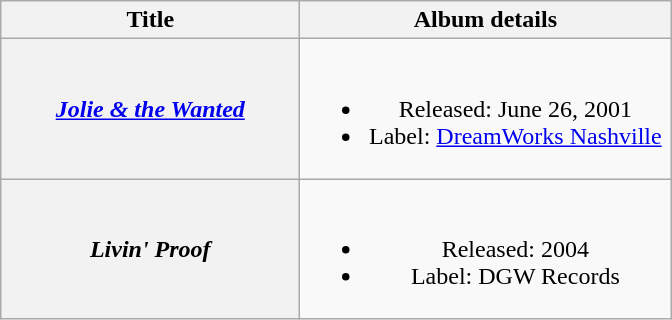<table class="wikitable plainrowheaders" style="text-align:center;">
<tr>
<th style="width:12em;">Title</th>
<th style="width:15em;">Album details</th>
</tr>
<tr>
<th scope="row"><em><a href='#'>Jolie & the Wanted</a></em></th>
<td><br><ul><li>Released: June 26, 2001</li><li>Label: <a href='#'>DreamWorks Nashville</a></li></ul></td>
</tr>
<tr>
<th scope="row"><em>Livin' Proof</em><br></th>
<td><br><ul><li>Released: 2004</li><li>Label: DGW Records</li></ul></td>
</tr>
</table>
